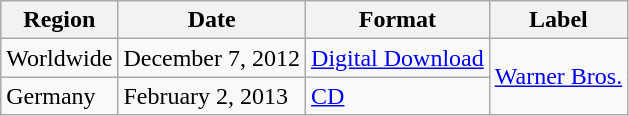<table class=wikitable>
<tr>
<th>Region</th>
<th>Date</th>
<th>Format</th>
<th>Label</th>
</tr>
<tr>
<td>Worldwide</td>
<td>December 7, 2012</td>
<td><a href='#'>Digital Download</a></td>
<td rowspan="2"><a href='#'>Warner Bros.</a></td>
</tr>
<tr>
<td>Germany</td>
<td>February 2, 2013</td>
<td><a href='#'>CD</a></td>
</tr>
</table>
